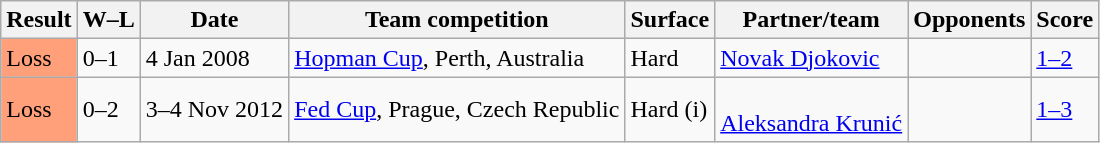<table class="sortable wikitable">
<tr>
<th>Result</th>
<th class="unsortable">W–L</th>
<th>Date</th>
<th>Team competition</th>
<th>Surface</th>
<th>Partner/team</th>
<th>Opponents</th>
<th class="unsortable">Score</th>
</tr>
<tr>
<td style="background:#ffa07a;">Loss</td>
<td>0–1</td>
<td>4 Jan 2008</td>
<td><a href='#'>Hopman Cup</a>, Perth, Australia</td>
<td>Hard</td>
<td> <a href='#'>Novak Djokovic</a></td>
<td></td>
<td><a href='#'>1–2</a></td>
</tr>
<tr>
<td style="background:#ffa07a;">Loss</td>
<td>0–2</td>
<td>3–4 Nov 2012</td>
<td><a href='#'>Fed Cup</a>, Prague, Czech Republic</td>
<td>Hard (i)</td>
<td><br> <a href='#'>Aleksandra Krunić</a></td>
<td><br></td>
<td><a href='#'>1–3</a></td>
</tr>
</table>
